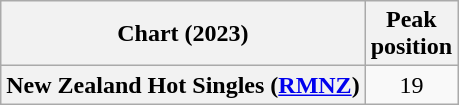<table class="wikitable plainrowheaders sortable" style="text-align:center">
<tr>
<th scope="col">Chart (2023)</th>
<th scope="col">Peak<br>position</th>
</tr>
<tr>
<th scope="row">New Zealand Hot Singles (<a href='#'>RMNZ</a>)</th>
<td>19</td>
</tr>
</table>
